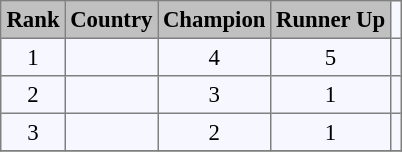<table align="center" bgcolor="#f7f8ff" cellpadding="3" cellspacing="0" border="1" style="font-size: 95%; border: gray solid 1px; border-collapse: collapse; text-align: center;">
<tr bgcolor="#CCCCCC" style="background-color: silver;">
<th>Rank</th>
<th>Country</th>
<th>Champion</th>
<th>Runner Up</th>
</tr>
<tr>
<td>1</td>
<td align=left></td>
<td>4</td>
<td>5</td>
<td></td>
</tr>
<tr>
<td>2</td>
<td align=left></td>
<td>3</td>
<td>1</td>
<td></td>
</tr>
<tr>
<td>3</td>
<td align=left></td>
<td>2</td>
<td>1</td>
<td></td>
</tr>
<tr>
</tr>
</table>
